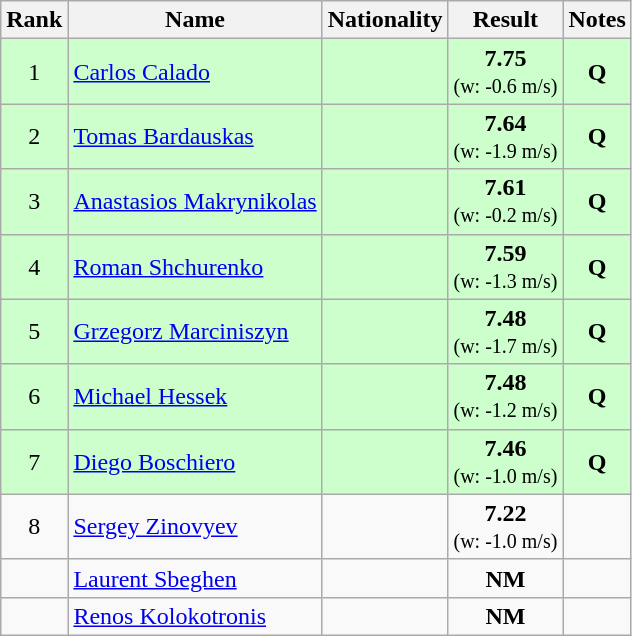<table class="wikitable sortable" style="text-align:center">
<tr>
<th>Rank</th>
<th>Name</th>
<th>Nationality</th>
<th>Result</th>
<th>Notes</th>
</tr>
<tr bgcolor=ccffcc>
<td>1</td>
<td align=left><a href='#'>Carlos Calado</a></td>
<td align=left></td>
<td><strong>7.75</strong><br><small>(w: -0.6 m/s)</small></td>
<td><strong>Q</strong></td>
</tr>
<tr bgcolor=ccffcc>
<td>2</td>
<td align=left><a href='#'>Tomas Bardauskas</a></td>
<td align=left></td>
<td><strong>7.64</strong><br><small>(w: -1.9 m/s)</small></td>
<td><strong>Q</strong></td>
</tr>
<tr bgcolor=ccffcc>
<td>3</td>
<td align=left><a href='#'>Anastasios Makrynikolas</a></td>
<td align=left></td>
<td><strong>7.61</strong><br><small>(w: -0.2 m/s)</small></td>
<td><strong>Q</strong></td>
</tr>
<tr bgcolor=ccffcc>
<td>4</td>
<td align=left><a href='#'>Roman Shchurenko</a></td>
<td align=left></td>
<td><strong>7.59</strong><br><small>(w: -1.3 m/s)</small></td>
<td><strong>Q</strong></td>
</tr>
<tr bgcolor=ccffcc>
<td>5</td>
<td align=left><a href='#'>Grzegorz Marciniszyn</a></td>
<td align=left></td>
<td><strong>7.48</strong><br><small>(w: -1.7 m/s)</small></td>
<td><strong>Q</strong></td>
</tr>
<tr bgcolor=ccffcc>
<td>6</td>
<td align=left><a href='#'>Michael Hessek</a></td>
<td align=left></td>
<td><strong>7.48</strong><br><small>(w: -1.2 m/s)</small></td>
<td><strong>Q</strong></td>
</tr>
<tr bgcolor=ccffcc>
<td>7</td>
<td align=left><a href='#'>Diego Boschiero</a></td>
<td align=left></td>
<td><strong>7.46</strong><br><small>(w: -1.0 m/s)</small></td>
<td><strong>Q</strong></td>
</tr>
<tr>
<td>8</td>
<td align=left><a href='#'>Sergey Zinovyev</a></td>
<td align=left></td>
<td><strong>7.22</strong><br><small>(w: -1.0 m/s)</small></td>
<td></td>
</tr>
<tr>
<td></td>
<td align=left><a href='#'>Laurent Sbeghen</a></td>
<td align=left></td>
<td><strong>NM</strong></td>
<td></td>
</tr>
<tr>
<td></td>
<td align=left><a href='#'>Renos Kolokotronis</a></td>
<td align=left></td>
<td><strong>NM</strong></td>
<td></td>
</tr>
</table>
